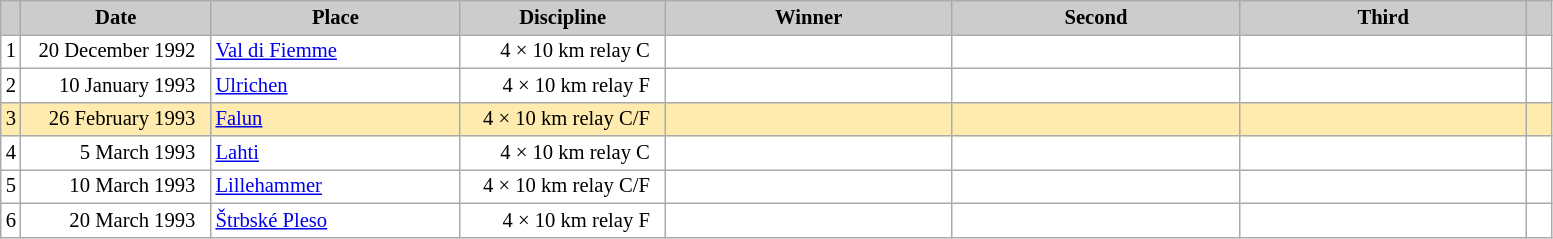<table class="wikitable plainrowheaders" style="background:#fff; font-size:86%; line-height:16px; border:grey solid 1px; border-collapse:collapse;">
<tr style="background:#ccc; text-align:center;">
<th scope="col" style="background:#ccc; width=20 px;"></th>
<th scope="col" style="background:#ccc; width:120px;">Date</th>
<th scope="col" style="background:#ccc; width:160px;">Place</th>
<th scope="col" style="background:#ccc; width:130px;">Discipline</th>
<th scope="col" style="background:#ccc; width:185px;">Winner</th>
<th scope="col" style="background:#ccc; width:185px;">Second</th>
<th scope="col" style="background:#ccc; width:185px;">Third</th>
<th scope="col" style="background:#ccc; width:10px;"></th>
</tr>
<tr>
<td align=center>1</td>
<td align=right>20 December 1992  </td>
<td> <a href='#'>Val di Fiemme</a></td>
<td align=right>4 × 10 km relay C  </td>
<td></td>
<td></td>
<td></td>
<td></td>
</tr>
<tr>
<td align=center>2</td>
<td align=right>10 January 1993  </td>
<td> <a href='#'>Ulrichen</a></td>
<td align=right>4 × 10 km relay F  </td>
<td></td>
<td></td>
<td></td>
<td></td>
</tr>
<tr style="background:#FFEBAD">
<td align=center>3</td>
<td align=right>26 February 1993  </td>
<td> <a href='#'>Falun</a></td>
<td align=right>4 × 10 km relay C/F  </td>
<td></td>
<td></td>
<td></td>
<td> </td>
</tr>
<tr>
<td align=center>4</td>
<td align=right>5 March 1993  </td>
<td> <a href='#'>Lahti</a></td>
<td align=right>4 × 10 km relay C  </td>
<td></td>
<td></td>
<td></td>
<td></td>
</tr>
<tr>
<td align=center>5</td>
<td align=right>10 March 1993  </td>
<td> <a href='#'>Lillehammer</a></td>
<td align=right>4 × 10 km relay C/F  </td>
<td></td>
<td></td>
<td></td>
<td></td>
</tr>
<tr>
<td align=center>6</td>
<td align=right>20 March 1993  </td>
<td> <a href='#'>Štrbské Pleso</a></td>
<td align=right>4 × 10 km relay F  </td>
<td></td>
<td></td>
<td></td>
<td></td>
</tr>
</table>
